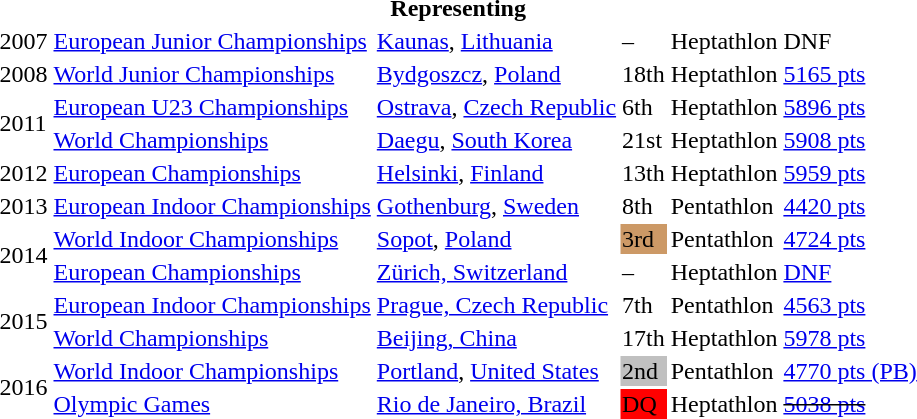<table>
<tr>
<th colspan="6">Representing </th>
</tr>
<tr>
<td>2007</td>
<td><a href='#'>European Junior Championships</a></td>
<td><a href='#'>Kaunas</a>, <a href='#'>Lithuania</a></td>
<td>–</td>
<td>Heptathlon</td>
<td>DNF</td>
</tr>
<tr>
<td>2008</td>
<td><a href='#'>World Junior Championships</a></td>
<td><a href='#'>Bydgoszcz</a>, <a href='#'>Poland</a></td>
<td>18th</td>
<td>Heptathlon</td>
<td><a href='#'>5165 pts</a></td>
</tr>
<tr>
<td rowspan=2>2011</td>
<td><a href='#'>European U23 Championships</a></td>
<td><a href='#'>Ostrava</a>, <a href='#'>Czech Republic</a></td>
<td>6th</td>
<td>Heptathlon</td>
<td><a href='#'>5896 pts</a></td>
</tr>
<tr>
<td><a href='#'>World Championships</a></td>
<td><a href='#'>Daegu</a>, <a href='#'>South Korea</a></td>
<td>21st</td>
<td>Heptathlon</td>
<td><a href='#'>5908 pts</a></td>
</tr>
<tr>
<td>2012</td>
<td><a href='#'>European Championships</a></td>
<td><a href='#'>Helsinki</a>, <a href='#'>Finland</a></td>
<td>13th</td>
<td>Heptathlon</td>
<td><a href='#'>5959 pts</a></td>
</tr>
<tr>
<td>2013</td>
<td><a href='#'>European Indoor Championships</a></td>
<td><a href='#'>Gothenburg</a>, <a href='#'>Sweden</a></td>
<td>8th</td>
<td>Pentathlon</td>
<td><a href='#'>4420 pts</a></td>
</tr>
<tr>
<td rowspan=2>2014</td>
<td><a href='#'>World Indoor Championships</a></td>
<td><a href='#'>Sopot</a>, <a href='#'>Poland</a></td>
<td style="background:#c96;">3rd</td>
<td>Pentathlon</td>
<td><a href='#'>4724 pts</a></td>
</tr>
<tr>
<td><a href='#'>European Championships</a></td>
<td><a href='#'>Zürich, Switzerland</a></td>
<td>–</td>
<td>Heptathlon</td>
<td><a href='#'>DNF</a></td>
</tr>
<tr>
<td rowspan=2>2015</td>
<td><a href='#'>European Indoor Championships</a></td>
<td><a href='#'>Prague, Czech Republic</a></td>
<td>7th</td>
<td>Pentathlon</td>
<td><a href='#'>4563 pts</a></td>
</tr>
<tr>
<td><a href='#'>World Championships</a></td>
<td><a href='#'>Beijing, China</a></td>
<td>17th</td>
<td>Heptathlon</td>
<td><a href='#'>5978 pts</a></td>
</tr>
<tr>
<td rowspan=2>2016</td>
<td><a href='#'>World Indoor Championships</a></td>
<td><a href='#'>Portland</a>, <a href='#'>United States</a></td>
<td style="background:silver;">2nd</td>
<td>Pentathlon</td>
<td><a href='#'>4770 pts (PB)</a></td>
</tr>
<tr>
<td><a href='#'>Olympic Games</a></td>
<td><a href='#'>Rio de Janeiro, Brazil</a></td>
<td style="background-color:red;">DQ</td>
<td>Heptathlon</td>
<td><s><a href='#'>5038 pts</a></s></td>
</tr>
</table>
